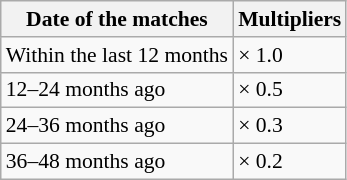<table class="wikitable sortable" style="font-size: 90%;">
<tr>
<th>Date of the matches</th>
<th>Multipliers</th>
</tr>
<tr>
<td>Within the last 12 months</td>
<td>× 1.0</td>
</tr>
<tr>
<td>12–24 months ago</td>
<td>× 0.5</td>
</tr>
<tr>
<td>24–36 months ago</td>
<td>× 0.3</td>
</tr>
<tr>
<td>36–48 months ago</td>
<td>× 0.2</td>
</tr>
</table>
